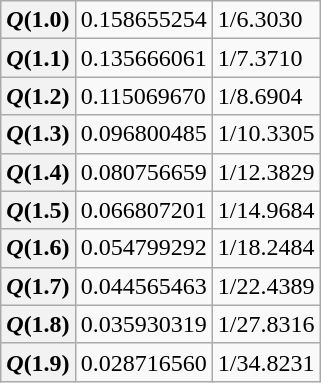<table class="wikitable">
<tr>
<th scope="row"><em>Q</em>(1.0)</th>
<td>0.158655254</td>
<td>1/6.3030</td>
</tr>
<tr>
<th scope="row"><em>Q</em>(1.1)</th>
<td>0.135666061</td>
<td>1/7.3710</td>
</tr>
<tr>
<th scope="row"><em>Q</em>(1.2)</th>
<td>0.115069670</td>
<td>1/8.6904</td>
</tr>
<tr>
<th scope="row"><em>Q</em>(1.3)</th>
<td>0.096800485</td>
<td>1/10.3305</td>
</tr>
<tr>
<th scope="row"><em>Q</em>(1.4)</th>
<td>0.080756659</td>
<td>1/12.3829</td>
</tr>
<tr>
<th scope="row"><em>Q</em>(1.5)</th>
<td>0.066807201</td>
<td>1/14.9684</td>
</tr>
<tr>
<th scope="row"><em>Q</em>(1.6)</th>
<td>0.054799292</td>
<td>1/18.2484</td>
</tr>
<tr>
<th scope="row"><em>Q</em>(1.7)</th>
<td>0.044565463</td>
<td>1/22.4389</td>
</tr>
<tr>
<th scope="row"><em>Q</em>(1.8)</th>
<td>0.035930319</td>
<td>1/27.8316</td>
</tr>
<tr>
<th scope="row"><em>Q</em>(1.9)</th>
<td>0.028716560</td>
<td>1/34.8231</td>
</tr>
</table>
